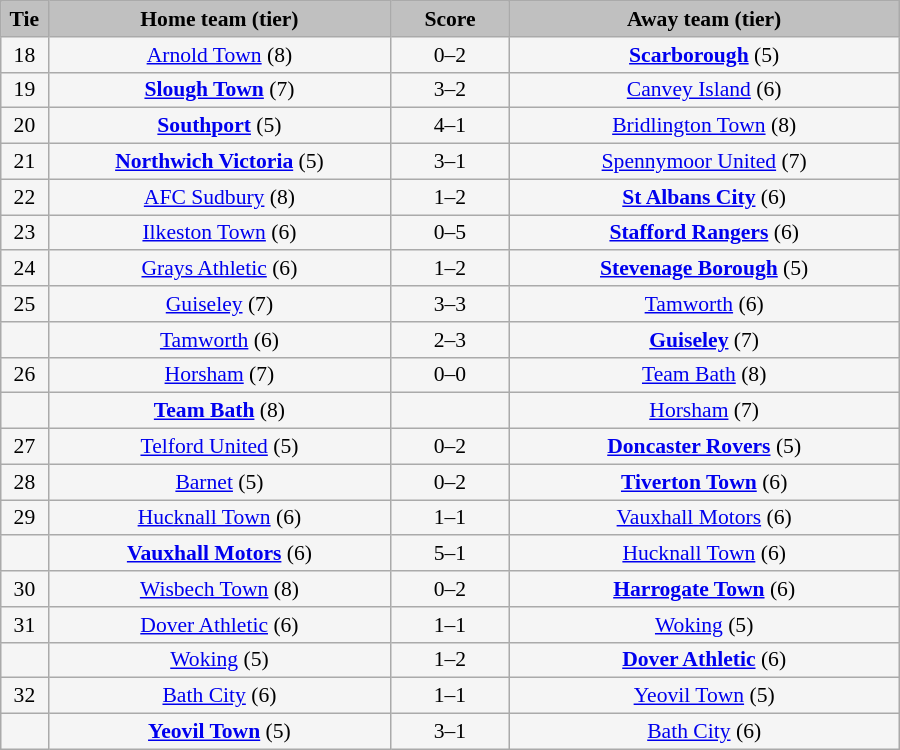<table class="wikitable" style="width: 600px; background:WhiteSmoke; text-align:center; font-size:90%">
<tr>
<td scope="col" style="width:  5.00%; background:silver;"><strong>Tie</strong></td>
<td scope="col" style="width: 36.25%; background:silver;"><strong>Home team (tier)</strong></td>
<td scope="col" style="width: 12.50%; background:silver;"><strong>Score</strong></td>
<td scope="col" style="width: 41.25%; background:silver;"><strong>Away team (tier)</strong></td>
</tr>
<tr>
<td>18</td>
<td><a href='#'>Arnold Town</a> (8)</td>
<td>0–2</td>
<td><strong><a href='#'>Scarborough</a></strong> (5)</td>
</tr>
<tr>
<td>19</td>
<td><strong><a href='#'>Slough Town</a></strong> (7)</td>
<td>3–2</td>
<td><a href='#'>Canvey Island</a> (6)</td>
</tr>
<tr>
<td>20</td>
<td><strong><a href='#'>Southport</a></strong> (5)</td>
<td>4–1</td>
<td><a href='#'>Bridlington Town</a> (8)</td>
</tr>
<tr>
<td>21</td>
<td><strong><a href='#'>Northwich Victoria</a></strong> (5)</td>
<td>3–1</td>
<td><a href='#'>Spennymoor United</a> (7)</td>
</tr>
<tr>
<td>22</td>
<td><a href='#'>AFC Sudbury</a> (8)</td>
<td>1–2</td>
<td><strong><a href='#'>St Albans City</a></strong> (6)</td>
</tr>
<tr>
<td>23</td>
<td><a href='#'>Ilkeston Town</a> (6)</td>
<td>0–5</td>
<td><strong><a href='#'>Stafford Rangers</a></strong> (6)</td>
</tr>
<tr>
<td>24</td>
<td><a href='#'>Grays Athletic</a> (6)</td>
<td>1–2</td>
<td><strong><a href='#'>Stevenage Borough</a></strong> (5)</td>
</tr>
<tr>
<td>25</td>
<td><a href='#'>Guiseley</a> (7)</td>
<td>3–3</td>
<td><a href='#'>Tamworth</a> (6)</td>
</tr>
<tr>
<td><em></em></td>
<td><a href='#'>Tamworth</a> (6)</td>
<td>2–3</td>
<td><strong><a href='#'>Guiseley</a></strong> (7)</td>
</tr>
<tr>
<td>26</td>
<td><a href='#'>Horsham</a> (7)</td>
<td>0–0</td>
<td><a href='#'>Team Bath</a> (8)</td>
</tr>
<tr>
<td><em></em></td>
<td><strong><a href='#'>Team Bath</a></strong> (8)</td>
<td></td>
<td><a href='#'>Horsham</a> (7)</td>
</tr>
<tr>
<td>27</td>
<td><a href='#'>Telford United</a> (5)</td>
<td>0–2</td>
<td><strong><a href='#'>Doncaster Rovers</a></strong> (5)</td>
</tr>
<tr>
<td>28</td>
<td><a href='#'>Barnet</a> (5)</td>
<td>0–2</td>
<td><strong><a href='#'>Tiverton Town</a></strong> (6)</td>
</tr>
<tr>
<td>29</td>
<td><a href='#'>Hucknall Town</a> (6)</td>
<td>1–1</td>
<td><a href='#'>Vauxhall Motors</a> (6)</td>
</tr>
<tr>
<td><em></em></td>
<td><strong><a href='#'>Vauxhall Motors</a></strong> (6)</td>
<td>5–1</td>
<td><a href='#'>Hucknall Town</a> (6)</td>
</tr>
<tr>
<td>30</td>
<td><a href='#'>Wisbech Town</a> (8)</td>
<td>0–2</td>
<td><strong><a href='#'>Harrogate Town</a></strong> (6)</td>
</tr>
<tr>
<td>31</td>
<td><a href='#'>Dover Athletic</a> (6)</td>
<td>1–1</td>
<td><a href='#'>Woking</a> (5)</td>
</tr>
<tr>
<td><em></em></td>
<td><a href='#'>Woking</a> (5)</td>
<td>1–2</td>
<td><strong><a href='#'>Dover Athletic</a></strong> (6)</td>
</tr>
<tr>
<td>32</td>
<td><a href='#'>Bath City</a> (6)</td>
<td>1–1</td>
<td><a href='#'>Yeovil Town</a> (5)</td>
</tr>
<tr>
<td><em></em></td>
<td><strong><a href='#'>Yeovil Town</a></strong> (5)</td>
<td>3–1</td>
<td><a href='#'>Bath City</a> (6)</td>
</tr>
</table>
